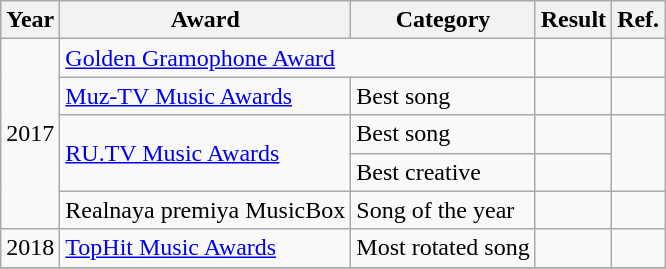<table class="wikitable">
<tr>
<th>Year</th>
<th>Award</th>
<th>Category</th>
<th>Result</th>
<th>Ref.</th>
</tr>
<tr>
<td rowspan=5>2017</td>
<td colspan=2><a href='#'>Golden Gramophone Award</a></td>
<td></td>
<td style="text-align:center;"></td>
</tr>
<tr>
<td><a href='#'>Muz-TV Music Awards</a></td>
<td>Best song</td>
<td></td>
<td style="text-align:center;"></td>
</tr>
<tr>
<td rowspan=2><a href='#'>RU.TV Music Awards</a></td>
<td>Best song</td>
<td></td>
<td rowspan=2 style="text-align:center;"></td>
</tr>
<tr>
<td>Best creative</td>
<td></td>
</tr>
<tr>
<td>Realnaya premiya MusicBox</td>
<td>Song of the year</td>
<td></td>
<td style="text-align:center;"></td>
</tr>
<tr>
<td>2018</td>
<td><a href='#'>TopHit Music Awards</a></td>
<td>Most rotated song</td>
<td></td>
<td style="text-align:center;"></td>
</tr>
<tr>
</tr>
</table>
